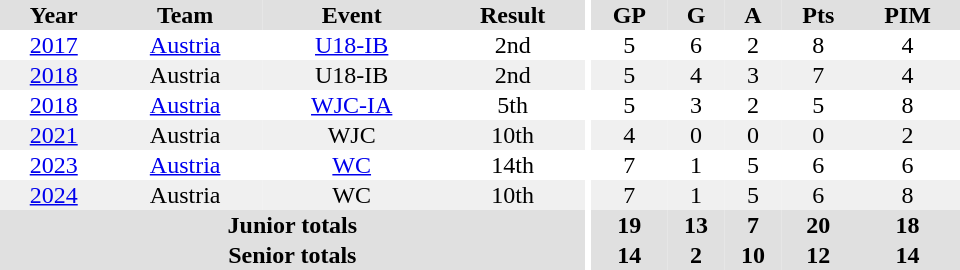<table border="0" cellpadding="1" cellspacing="0" ID="Table3" style="text-align:center; width:40em">
<tr bgcolor="#e0e0e0">
<th>Year</th>
<th>Team</th>
<th>Event</th>
<th>Result</th>
<th rowspan="99" bgcolor="#fff"></th>
<th>GP</th>
<th>G</th>
<th>A</th>
<th>Pts</th>
<th>PIM</th>
</tr>
<tr>
<td><a href='#'>2017</a></td>
<td><a href='#'>Austria</a></td>
<td><a href='#'>U18-IB</a></td>
<td>2nd</td>
<td>5</td>
<td>6</td>
<td>2</td>
<td>8</td>
<td>4</td>
</tr>
<tr bgcolor="#f0f0f0">
<td><a href='#'>2018</a></td>
<td>Austria</td>
<td>U18-IB</td>
<td>2nd</td>
<td>5</td>
<td>4</td>
<td>3</td>
<td>7</td>
<td>4</td>
</tr>
<tr>
<td><a href='#'>2018</a></td>
<td><a href='#'>Austria</a></td>
<td><a href='#'>WJC-IA</a></td>
<td>5th</td>
<td>5</td>
<td>3</td>
<td>2</td>
<td>5</td>
<td>8</td>
</tr>
<tr bgcolor="#f0f0f0">
<td><a href='#'>2021</a></td>
<td>Austria</td>
<td>WJC</td>
<td>10th</td>
<td>4</td>
<td>0</td>
<td>0</td>
<td>0</td>
<td>2</td>
</tr>
<tr>
<td><a href='#'>2023</a></td>
<td><a href='#'>Austria</a></td>
<td><a href='#'>WC</a></td>
<td>14th</td>
<td>7</td>
<td>1</td>
<td>5</td>
<td>6</td>
<td>6</td>
</tr>
<tr bgcolor="#f0f0f0">
<td><a href='#'>2024</a></td>
<td>Austria</td>
<td>WC</td>
<td>10th</td>
<td>7</td>
<td>1</td>
<td>5</td>
<td>6</td>
<td>8</td>
</tr>
<tr bgcolor="#e0e0e0">
<th colspan="4">Junior totals</th>
<th>19</th>
<th>13</th>
<th>7</th>
<th>20</th>
<th>18</th>
</tr>
<tr bgcolor="#e0e0e0">
<th colspan="4">Senior totals</th>
<th>14</th>
<th>2</th>
<th>10</th>
<th>12</th>
<th>14</th>
</tr>
</table>
